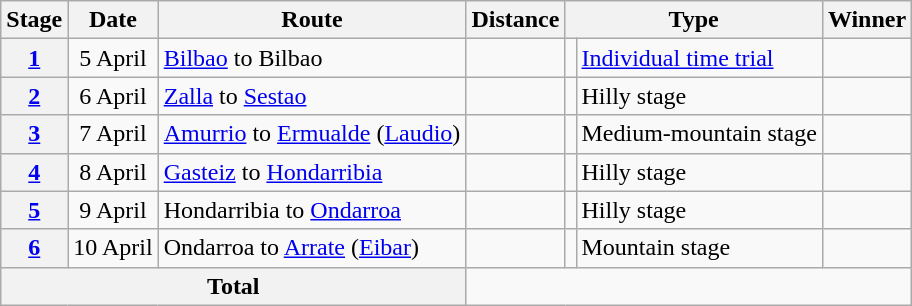<table class="wikitable">
<tr>
<th scope=col>Stage</th>
<th scope=col>Date</th>
<th scope=col>Route</th>
<th scope=col>Distance</th>
<th scope=col colspan="2">Type</th>
<th scope=col>Winner</th>
</tr>
<tr>
<th scope="row" style="text-align:center;"><a href='#'>1</a></th>
<td style="text-align:center;">5 April</td>
<td><a href='#'>Bilbao</a> to Bilbao</td>
<td style="text-align:center;"></td>
<td></td>
<td><a href='#'>Individual time trial</a></td>
<td></td>
</tr>
<tr>
<th scope="row" style="text-align:center;"><a href='#'>2</a></th>
<td style="text-align:center;">6 April</td>
<td><a href='#'>Zalla</a> to <a href='#'>Sestao</a></td>
<td style="text-align:center;"></td>
<td></td>
<td>Hilly stage</td>
<td></td>
</tr>
<tr>
<th scope="row" style="text-align:center;"><a href='#'>3</a></th>
<td style="text-align:center;">7 April</td>
<td><a href='#'>Amurrio</a> to <a href='#'>Ermualde</a> (<a href='#'>Laudio</a>)</td>
<td style="text-align:center;"></td>
<td></td>
<td>Medium-mountain stage</td>
<td></td>
</tr>
<tr>
<th scope="row" style="text-align:center;"><a href='#'>4</a></th>
<td style="text-align:center;">8 April</td>
<td><a href='#'>Gasteiz</a> to <a href='#'>Hondarribia</a></td>
<td style="text-align:center;"></td>
<td></td>
<td>Hilly stage</td>
<td></td>
</tr>
<tr>
<th scope="row" style="text-align:center;"><a href='#'>5</a></th>
<td style="text-align:center;">9 April</td>
<td>Hondarribia to <a href='#'>Ondarroa</a></td>
<td style="text-align:center;"></td>
<td></td>
<td>Hilly stage</td>
<td></td>
</tr>
<tr>
<th scope="row" style="text-align:center;"><a href='#'>6</a></th>
<td style="text-align:center;">10 April</td>
<td>Ondarroa to <a href='#'>Arrate</a> (<a href='#'>Eibar</a>)</td>
<td style="text-align:center;"></td>
<td></td>
<td>Mountain stage</td>
<td></td>
</tr>
<tr>
<th colspan="3">Total</th>
<td colspan="5" align="center"></td>
</tr>
</table>
